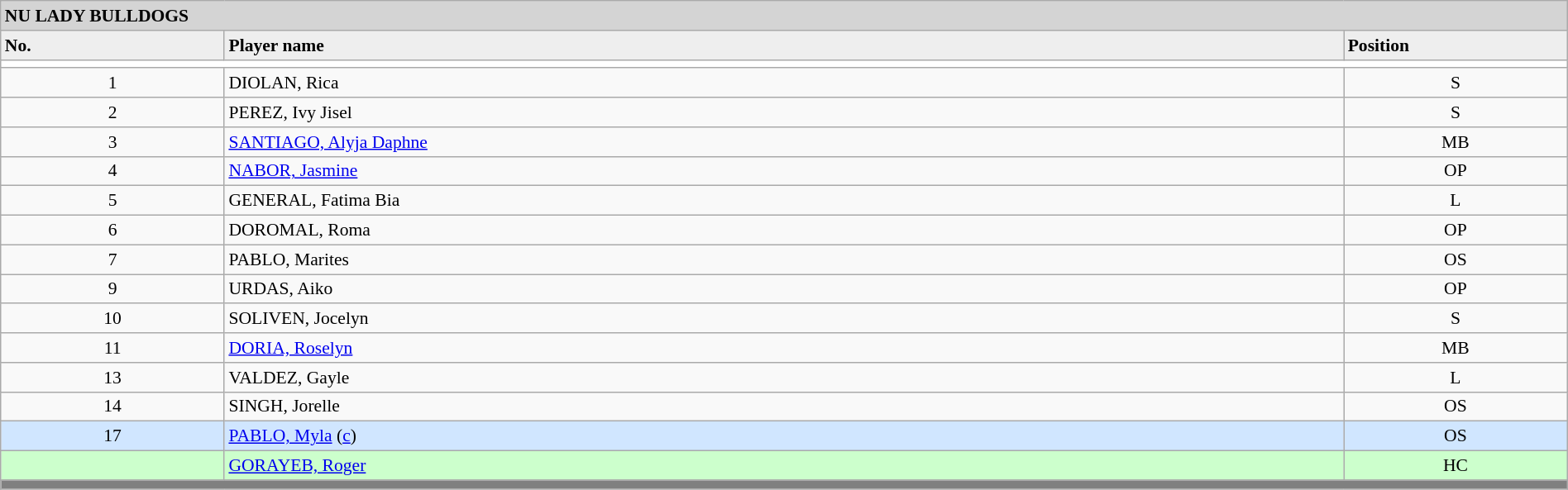<table class="wikitable collapsible collapsed" style="font-size:90%; width:100%;">
<tr>
<th style="background:#D4D4D4; text-align:left;" colspan=3> NU LADY BULLDOGS</th>
</tr>
<tr style="background:#EEEEEE; font-weight:bold;">
<td width=10%>No.</td>
<td width=50%>Player name</td>
<td width=10%>Position</td>
</tr>
<tr style="background:#FFFFFF;">
<td colspan=3 align=center></td>
</tr>
<tr>
<td align=center>1</td>
<td>DIOLAN, Rica</td>
<td align=center>S</td>
</tr>
<tr>
<td align=center>2</td>
<td>PEREZ, Ivy Jisel</td>
<td align=center>S</td>
</tr>
<tr>
<td align=center>3</td>
<td><a href='#'>SANTIAGO, Alyja Daphne</a></td>
<td align=center>MB</td>
</tr>
<tr>
<td align=center>4</td>
<td><a href='#'>NABOR, Jasmine</a></td>
<td align=center>OP</td>
</tr>
<tr>
<td align=center>5</td>
<td>GENERAL, Fatima Bia</td>
<td align=center>L</td>
</tr>
<tr>
<td align=center>6</td>
<td>DOROMAL, Roma</td>
<td align=center>OP</td>
</tr>
<tr>
<td align=center>7</td>
<td>PABLO, Marites</td>
<td align=center>OS</td>
</tr>
<tr>
<td align=center>9</td>
<td>URDAS, Aiko</td>
<td align=center>OP</td>
</tr>
<tr>
<td align=center>10</td>
<td>SOLIVEN, Jocelyn</td>
<td align=center>S</td>
</tr>
<tr>
<td align=center>11</td>
<td><a href='#'>DORIA, Roselyn</a></td>
<td align=center>MB</td>
</tr>
<tr>
<td align=center>13</td>
<td>VALDEZ, Gayle</td>
<td align=center>L</td>
</tr>
<tr>
<td align=center>14</td>
<td>SINGH, Jorelle</td>
<td align=center>OS</td>
</tr>
<tr bgcolor=#D0E6FF>
<td align=center>17</td>
<td><a href='#'>PABLO, Myla</a> (<a href='#'>c</a>)</td>
<td align=center>OS</td>
</tr>
<tr bgcolor=#ccffcc>
<td align=center></td>
<td><a href='#'>GORAYEB, Roger</a></td>
<td align=center>HC</td>
</tr>
<tr>
<th style="background:gray;" colspan=3></th>
</tr>
<tr>
</tr>
</table>
